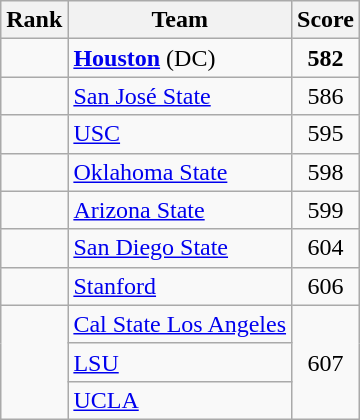<table class="wikitable sortable" style="text-align:center">
<tr>
<th dat-sort-type=number>Rank</th>
<th>Team</th>
<th>Score</th>
</tr>
<tr>
<td></td>
<td align=left><strong><a href='#'>Houston</a></strong> (DC)</td>
<td><strong>582</strong></td>
</tr>
<tr>
<td></td>
<td align=left><a href='#'>San José State</a></td>
<td>586</td>
</tr>
<tr>
<td></td>
<td align=left><a href='#'>USC</a></td>
<td>595</td>
</tr>
<tr>
<td></td>
<td align=left><a href='#'>Oklahoma State</a></td>
<td>598</td>
</tr>
<tr>
<td></td>
<td align=left><a href='#'>Arizona State</a></td>
<td>599</td>
</tr>
<tr>
<td></td>
<td align=left><a href='#'>San Diego State</a></td>
<td>604</td>
</tr>
<tr>
<td></td>
<td align=left><a href='#'>Stanford</a></td>
<td>606</td>
</tr>
<tr>
<td rowspan=3></td>
<td align=left><a href='#'>Cal State Los Angeles</a></td>
<td rowspan=3>607</td>
</tr>
<tr>
<td align=left><a href='#'>LSU</a></td>
</tr>
<tr>
<td align=left><a href='#'>UCLA</a></td>
</tr>
</table>
